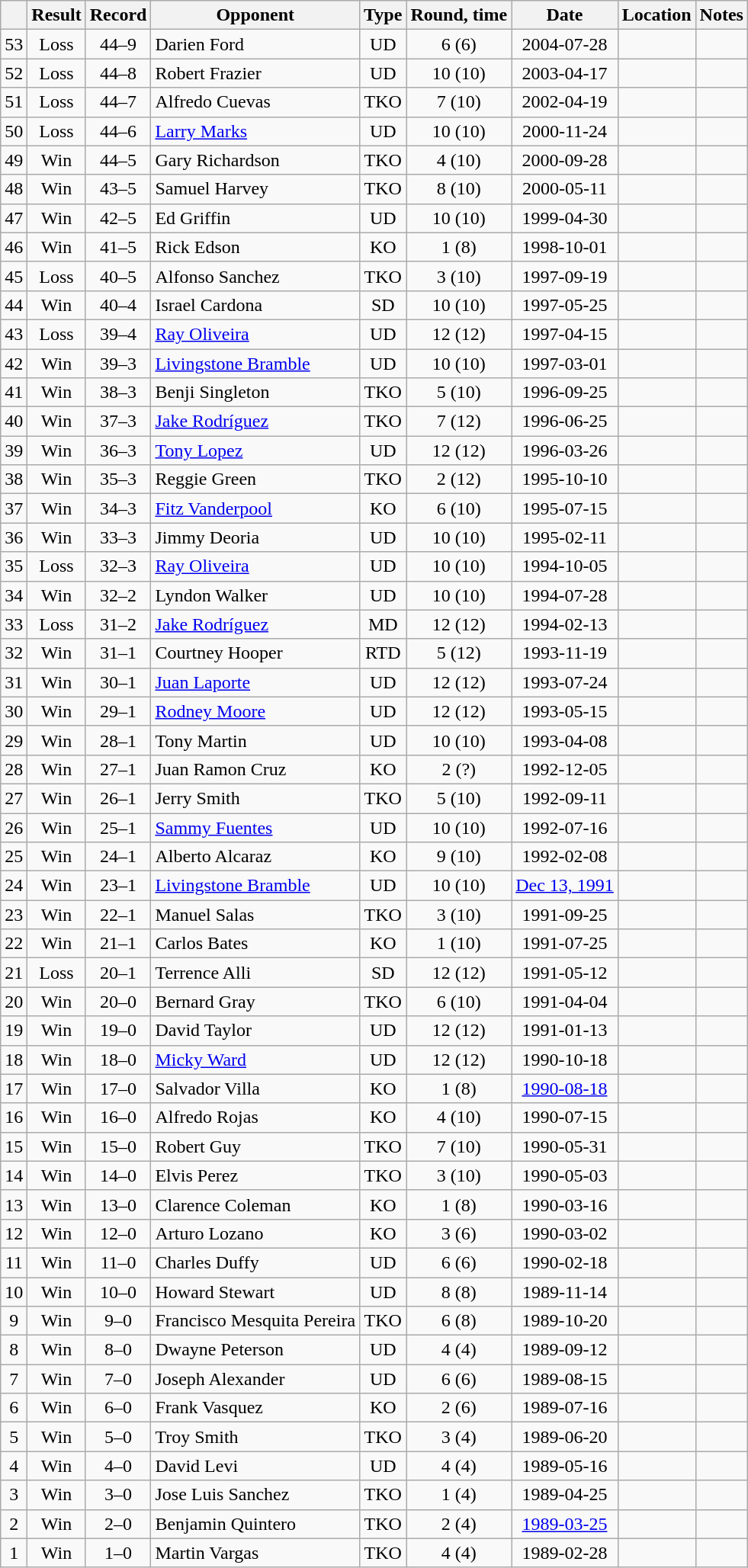<table class=wikitable style=text-align:center>
<tr>
<th></th>
<th>Result</th>
<th>Record</th>
<th>Opponent</th>
<th>Type</th>
<th>Round, time</th>
<th>Date</th>
<th>Location</th>
<th>Notes</th>
</tr>
<tr>
<td>53</td>
<td>Loss</td>
<td>44–9</td>
<td align=left>Darien Ford</td>
<td>UD</td>
<td>6 (6)</td>
<td>2004-07-28</td>
<td align=left></td>
<td align=left></td>
</tr>
<tr>
<td>52</td>
<td>Loss</td>
<td>44–8</td>
<td align=left>Robert Frazier</td>
<td>UD</td>
<td>10 (10)</td>
<td>2003-04-17</td>
<td align=left></td>
<td align=left></td>
</tr>
<tr>
<td>51</td>
<td>Loss</td>
<td>44–7</td>
<td align=left>Alfredo Cuevas</td>
<td>TKO</td>
<td>7 (10)</td>
<td>2002-04-19</td>
<td align=left></td>
<td align=left></td>
</tr>
<tr>
<td>50</td>
<td>Loss</td>
<td>44–6</td>
<td align=left><a href='#'>Larry Marks</a></td>
<td>UD</td>
<td>10 (10)</td>
<td>2000-11-24</td>
<td align=left></td>
<td align=left></td>
</tr>
<tr>
<td>49</td>
<td>Win</td>
<td>44–5</td>
<td align=left>Gary Richardson</td>
<td>TKO</td>
<td>4 (10)</td>
<td>2000-09-28</td>
<td align=left></td>
<td align=left></td>
</tr>
<tr>
<td>48</td>
<td>Win</td>
<td>43–5</td>
<td align=left>Samuel Harvey</td>
<td>TKO</td>
<td>8 (10)</td>
<td>2000-05-11</td>
<td align=left></td>
<td align=left></td>
</tr>
<tr>
<td>47</td>
<td>Win</td>
<td>42–5</td>
<td align=left>Ed Griffin</td>
<td>UD</td>
<td>10 (10)</td>
<td>1999-04-30</td>
<td align=left></td>
<td align=left></td>
</tr>
<tr>
<td>46</td>
<td>Win</td>
<td>41–5</td>
<td align=left>Rick Edson</td>
<td>KO</td>
<td>1 (8)</td>
<td>1998-10-01</td>
<td align=left></td>
<td align=left></td>
</tr>
<tr>
<td>45</td>
<td>Loss</td>
<td>40–5</td>
<td align=left>Alfonso Sanchez</td>
<td>TKO</td>
<td>3 (10)</td>
<td>1997-09-19</td>
<td align=left></td>
<td align=left></td>
</tr>
<tr>
<td>44</td>
<td>Win</td>
<td>40–4</td>
<td align=left>Israel Cardona</td>
<td>SD</td>
<td>10 (10)</td>
<td>1997-05-25</td>
<td align=left></td>
<td align=left></td>
</tr>
<tr>
<td>43</td>
<td>Loss</td>
<td>39–4</td>
<td align=left><a href='#'>Ray Oliveira</a></td>
<td>UD</td>
<td>12 (12)</td>
<td>1997-04-15</td>
<td align=left></td>
<td align=left></td>
</tr>
<tr>
<td>42</td>
<td>Win</td>
<td>39–3</td>
<td align=left><a href='#'>Livingstone Bramble</a></td>
<td>UD</td>
<td>10 (10)</td>
<td>1997-03-01</td>
<td align=left></td>
<td align=left></td>
</tr>
<tr>
<td>41</td>
<td>Win</td>
<td>38–3</td>
<td align=left>Benji Singleton</td>
<td>TKO</td>
<td>5 (10)</td>
<td>1996-09-25</td>
<td align=left></td>
<td align=left></td>
</tr>
<tr>
<td>40</td>
<td>Win</td>
<td>37–3</td>
<td align=left><a href='#'>Jake Rodríguez</a></td>
<td>TKO</td>
<td>7 (12)</td>
<td>1996-06-25</td>
<td align=left></td>
<td align=left></td>
</tr>
<tr>
<td>39</td>
<td>Win</td>
<td>36–3</td>
<td align=left><a href='#'>Tony Lopez</a></td>
<td>UD</td>
<td>12 (12)</td>
<td>1996-03-26</td>
<td align=left></td>
<td align=left></td>
</tr>
<tr>
<td>38</td>
<td>Win</td>
<td>35–3</td>
<td align=left>Reggie Green</td>
<td>TKO</td>
<td>2 (12)</td>
<td>1995-10-10</td>
<td align=left></td>
<td align=left></td>
</tr>
<tr>
<td>37</td>
<td>Win</td>
<td>34–3</td>
<td align=left><a href='#'>Fitz Vanderpool</a></td>
<td>KO</td>
<td>6 (10)</td>
<td>1995-07-15</td>
<td align=left></td>
<td align=left></td>
</tr>
<tr>
<td>36</td>
<td>Win</td>
<td>33–3</td>
<td align=left>Jimmy Deoria</td>
<td>UD</td>
<td>10 (10)</td>
<td>1995-02-11</td>
<td align=left></td>
<td align=left></td>
</tr>
<tr>
<td>35</td>
<td>Loss</td>
<td>32–3</td>
<td align=left><a href='#'>Ray Oliveira</a></td>
<td>UD</td>
<td>10 (10)</td>
<td>1994-10-05</td>
<td align=left></td>
<td align=left></td>
</tr>
<tr>
<td>34</td>
<td>Win</td>
<td>32–2</td>
<td align=left>Lyndon Walker</td>
<td>UD</td>
<td>10 (10)</td>
<td>1994-07-28</td>
<td align=left></td>
<td align=left></td>
</tr>
<tr>
<td>33</td>
<td>Loss</td>
<td>31–2</td>
<td align=left><a href='#'>Jake Rodríguez</a></td>
<td>MD</td>
<td>12 (12)</td>
<td>1994-02-13</td>
<td align=left></td>
<td align=left></td>
</tr>
<tr>
<td>32</td>
<td>Win</td>
<td>31–1</td>
<td align=left>Courtney Hooper</td>
<td>RTD</td>
<td>5 (12)</td>
<td>1993-11-19</td>
<td align=left></td>
<td align=left></td>
</tr>
<tr>
<td>31</td>
<td>Win</td>
<td>30–1</td>
<td align=left><a href='#'>Juan Laporte</a></td>
<td>UD</td>
<td>12 (12)</td>
<td>1993-07-24</td>
<td align=left></td>
<td align=left></td>
</tr>
<tr>
<td>30</td>
<td>Win</td>
<td>29–1</td>
<td align=left><a href='#'>Rodney Moore</a></td>
<td>UD</td>
<td>12 (12)</td>
<td>1993-05-15</td>
<td align=left></td>
<td align=left></td>
</tr>
<tr>
<td>29</td>
<td>Win</td>
<td>28–1</td>
<td align=left>Tony Martin</td>
<td>UD</td>
<td>10 (10)</td>
<td>1993-04-08</td>
<td align=left></td>
<td align=left></td>
</tr>
<tr>
<td>28</td>
<td>Win</td>
<td>27–1</td>
<td align=left>Juan Ramon Cruz</td>
<td>KO</td>
<td>2 (?)</td>
<td>1992-12-05</td>
<td align=left></td>
<td align=left></td>
</tr>
<tr>
<td>27</td>
<td>Win</td>
<td>26–1</td>
<td align=left>Jerry Smith</td>
<td>TKO</td>
<td>5 (10)</td>
<td>1992-09-11</td>
<td align=left></td>
<td align=left></td>
</tr>
<tr>
<td>26</td>
<td>Win</td>
<td>25–1</td>
<td align=left><a href='#'>Sammy Fuentes</a></td>
<td>UD</td>
<td>10 (10)</td>
<td>1992-07-16</td>
<td align=left></td>
<td align=left></td>
</tr>
<tr>
<td>25</td>
<td>Win</td>
<td>24–1</td>
<td align=left>Alberto Alcaraz</td>
<td>KO</td>
<td>9 (10)</td>
<td>1992-02-08</td>
<td align=left></td>
<td align=left></td>
</tr>
<tr>
<td>24</td>
<td>Win</td>
<td>23–1</td>
<td align=left><a href='#'>Livingstone Bramble</a></td>
<td>UD</td>
<td>10 (10)</td>
<td><a href='#'>Dec 13, 1991</a></td>
<td align=left></td>
<td align=left></td>
</tr>
<tr>
<td>23</td>
<td>Win</td>
<td>22–1</td>
<td align=left>Manuel Salas</td>
<td>TKO</td>
<td>3 (10)</td>
<td>1991-09-25</td>
<td align=left></td>
<td align=left></td>
</tr>
<tr>
<td>22</td>
<td>Win</td>
<td>21–1</td>
<td align=left>Carlos Bates</td>
<td>KO</td>
<td>1 (10)</td>
<td>1991-07-25</td>
<td align=left></td>
<td align=left></td>
</tr>
<tr>
<td>21</td>
<td>Loss</td>
<td>20–1</td>
<td align=left>Terrence Alli</td>
<td>SD</td>
<td>12 (12)</td>
<td>1991-05-12</td>
<td align=left></td>
<td align=left></td>
</tr>
<tr>
<td>20</td>
<td>Win</td>
<td>20–0</td>
<td align=left>Bernard Gray</td>
<td>TKO</td>
<td>6 (10)</td>
<td>1991-04-04</td>
<td align=left></td>
<td align=left></td>
</tr>
<tr>
<td>19</td>
<td>Win</td>
<td>19–0</td>
<td align=left>David Taylor</td>
<td>UD</td>
<td>12 (12)</td>
<td>1991-01-13</td>
<td align=left></td>
<td align=left></td>
</tr>
<tr>
<td>18</td>
<td>Win</td>
<td>18–0</td>
<td align=left><a href='#'>Micky Ward</a></td>
<td>UD</td>
<td>12 (12)</td>
<td>1990-10-18</td>
<td align=left></td>
<td align=left></td>
</tr>
<tr>
<td>17</td>
<td>Win</td>
<td>17–0</td>
<td align=left>Salvador Villa</td>
<td>KO</td>
<td>1 (8)</td>
<td><a href='#'>1990-08-18</a></td>
<td align=left></td>
<td align=left></td>
</tr>
<tr>
<td>16</td>
<td>Win</td>
<td>16–0</td>
<td align=left>Alfredo Rojas</td>
<td>KO</td>
<td>4 (10)</td>
<td>1990-07-15</td>
<td align=left></td>
<td align=left></td>
</tr>
<tr>
<td>15</td>
<td>Win</td>
<td>15–0</td>
<td align=left>Robert Guy</td>
<td>TKO</td>
<td>7 (10)</td>
<td>1990-05-31</td>
<td align=left></td>
<td align=left></td>
</tr>
<tr>
<td>14</td>
<td>Win</td>
<td>14–0</td>
<td align=left>Elvis Perez</td>
<td>TKO</td>
<td>3 (10)</td>
<td>1990-05-03</td>
<td align=left></td>
<td align=left></td>
</tr>
<tr>
<td>13</td>
<td>Win</td>
<td>13–0</td>
<td align=left>Clarence Coleman</td>
<td>KO</td>
<td>1 (8)</td>
<td>1990-03-16</td>
<td align=left></td>
<td align=left></td>
</tr>
<tr>
<td>12</td>
<td>Win</td>
<td>12–0</td>
<td align=left>Arturo Lozano</td>
<td>KO</td>
<td>3 (6)</td>
<td>1990-03-02</td>
<td align=left></td>
<td align=left></td>
</tr>
<tr>
<td>11</td>
<td>Win</td>
<td>11–0</td>
<td align=left>Charles Duffy</td>
<td>UD</td>
<td>6 (6)</td>
<td>1990-02-18</td>
<td align=left></td>
<td align=left></td>
</tr>
<tr>
<td>10</td>
<td>Win</td>
<td>10–0</td>
<td align=left>Howard Stewart</td>
<td>UD</td>
<td>8 (8)</td>
<td>1989-11-14</td>
<td align=left></td>
<td align=left></td>
</tr>
<tr>
<td>9</td>
<td>Win</td>
<td>9–0</td>
<td align=left>Francisco Mesquita Pereira</td>
<td>TKO</td>
<td>6 (8)</td>
<td>1989-10-20</td>
<td align=left></td>
<td align=left></td>
</tr>
<tr>
<td>8</td>
<td>Win</td>
<td>8–0</td>
<td align=left>Dwayne Peterson</td>
<td>UD</td>
<td>4 (4)</td>
<td>1989-09-12</td>
<td align=left></td>
<td align=left></td>
</tr>
<tr>
<td>7</td>
<td>Win</td>
<td>7–0</td>
<td align=left>Joseph Alexander</td>
<td>UD</td>
<td>6 (6)</td>
<td>1989-08-15</td>
<td align=left></td>
<td align=left></td>
</tr>
<tr>
<td>6</td>
<td>Win</td>
<td>6–0</td>
<td align=left>Frank Vasquez</td>
<td>KO</td>
<td>2 (6)</td>
<td>1989-07-16</td>
<td align=left></td>
<td align=left></td>
</tr>
<tr>
<td>5</td>
<td>Win</td>
<td>5–0</td>
<td align=left>Troy Smith</td>
<td>TKO</td>
<td>3 (4)</td>
<td>1989-06-20</td>
<td align=left></td>
<td align=left></td>
</tr>
<tr>
<td>4</td>
<td>Win</td>
<td>4–0</td>
<td align=left>David Levi</td>
<td>UD</td>
<td>4 (4)</td>
<td>1989-05-16</td>
<td align=left></td>
<td align=left></td>
</tr>
<tr>
<td>3</td>
<td>Win</td>
<td>3–0</td>
<td align=left>Jose Luis Sanchez</td>
<td>TKO</td>
<td>1 (4)</td>
<td>1989-04-25</td>
<td align=left></td>
<td align=left></td>
</tr>
<tr>
<td>2</td>
<td>Win</td>
<td>2–0</td>
<td align=left>Benjamin Quintero</td>
<td>TKO</td>
<td>2 (4)</td>
<td><a href='#'>1989-03-25</a></td>
<td align=left></td>
<td align=left></td>
</tr>
<tr>
<td>1</td>
<td>Win</td>
<td>1–0</td>
<td align=left>Martin Vargas</td>
<td>TKO</td>
<td>4 (4)</td>
<td>1989-02-28</td>
<td align=left></td>
<td align=left></td>
</tr>
</table>
